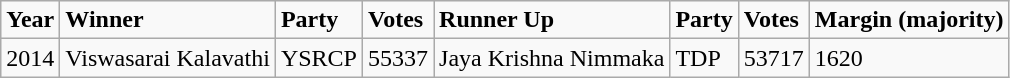<table class="wikitable">
<tr>
<td><strong>Year</strong></td>
<td><strong>Winner</strong></td>
<td><strong>Party</strong></td>
<td><strong>Votes</strong></td>
<td><strong>Runner Up</strong></td>
<td><strong>Party</strong></td>
<td><strong>Votes</strong></td>
<td><strong>Margin (majority)</strong></td>
</tr>
<tr>
<td>2014</td>
<td>Viswasarai Kalavathi</td>
<td>YSRCP</td>
<td>55337</td>
<td>Jaya Krishna Nimmaka</td>
<td>TDP</td>
<td>53717</td>
<td>1620</td>
</tr>
</table>
